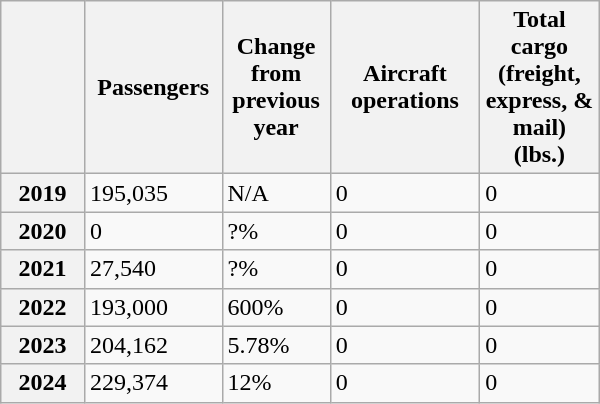<table class="wikitable" style="width:400px;">
<tr>
<th style="width:75px"></th>
<th style="width:100px">Passengers</th>
<th style="width:75px">Change from previous year</th>
<th style="width:125px">Aircraft operations</th>
<th style="width:100px">Total cargo<br>(freight, express, & mail)<br>(lbs.)</th>
</tr>
<tr>
<th>2019</th>
<td>195,035</td>
<td>N/A</td>
<td>0</td>
<td>0</td>
</tr>
<tr>
<th>2020</th>
<td>0</td>
<td>?%</td>
<td>0</td>
<td>0</td>
</tr>
<tr>
<th>2021</th>
<td>27,540</td>
<td>?%</td>
<td>0</td>
<td>0</td>
</tr>
<tr>
<th>2022</th>
<td>193,000</td>
<td>600%</td>
<td>0</td>
<td>0</td>
</tr>
<tr>
<th>2023</th>
<td>204,162</td>
<td>5.78%</td>
<td>0</td>
<td>0</td>
</tr>
<tr>
<th>2024</th>
<td>229,374</td>
<td>12%</td>
<td>0</td>
<td>0</td>
</tr>
</table>
